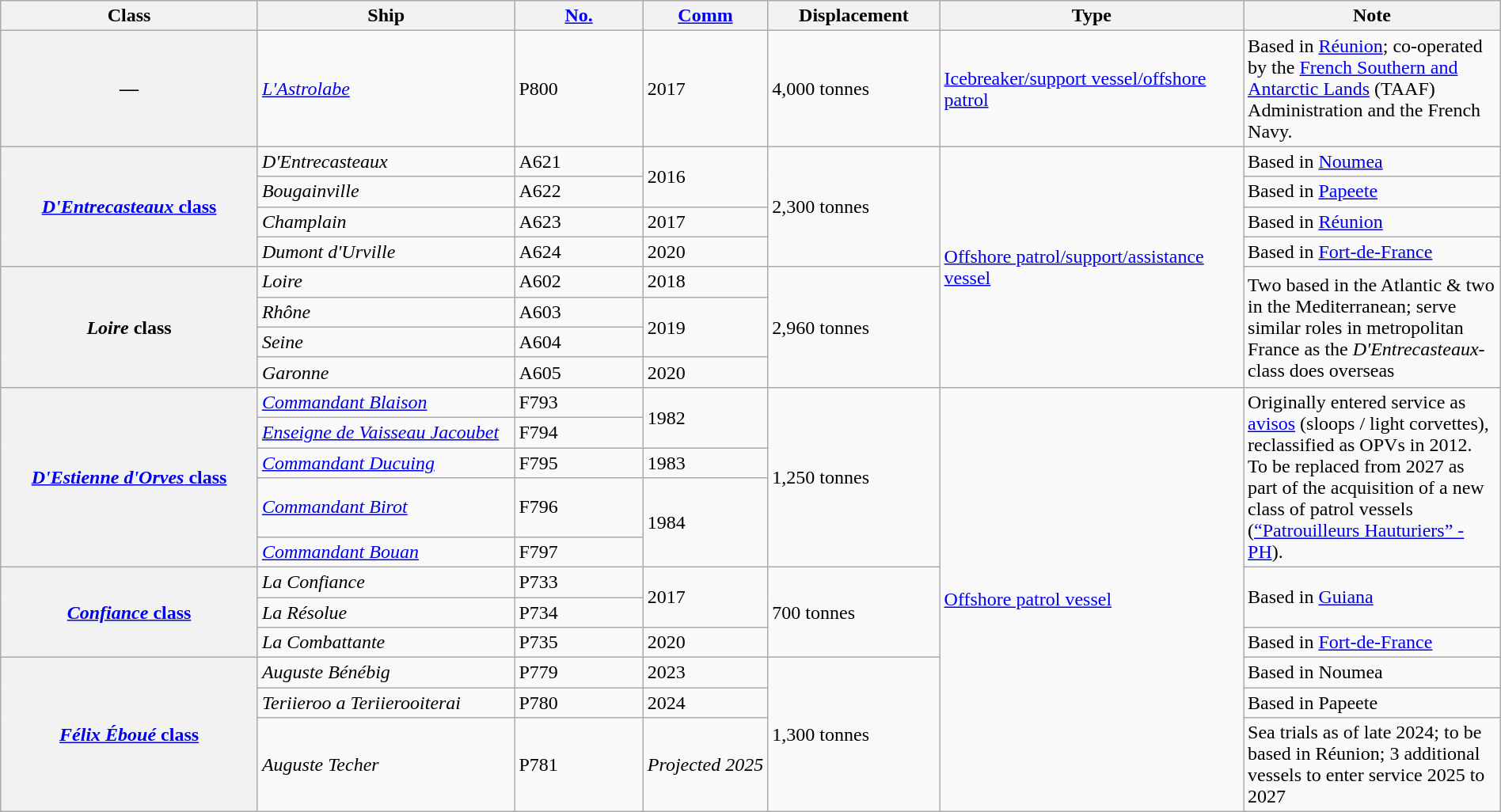<table class="wikitable" style="margin:auto; width:100%;">
<tr>
<th style="text-align:center; width:10%;">Class</th>
<th style="text-align:center; width:10%;">Ship</th>
<th style="text-align:center; width:5%;"><a href='#'>No.</a></th>
<th style="text-align:center; width:4%;"><a href='#'>Comm</a></th>
<th style="text-align:center; width:5%;">Displacement</th>
<th style="text-align:center; width:10%;">Type</th>
<th style="text-align:center; width:10%;">Note</th>
</tr>
<tr>
<th>—</th>
<td><a href='#'><em>L'Astrolabe</em></a></td>
<td>P800</td>
<td>2017</td>
<td>4,000 tonnes</td>
<td><a href='#'>Icebreaker/support vessel/offshore patrol</a></td>
<td>Based in <a href='#'>Réunion</a>; co-operated by the <a href='#'>French Southern and Antarctic Lands</a> (TAAF) Administration and the French Navy.</td>
</tr>
<tr>
<th rowspan="4"><a href='#'><em>D'Entrecasteaux</em> class</a></th>
<td><em>D'Entrecasteaux</em></td>
<td>A621</td>
<td rowspan="2">2016</td>
<td rowspan="4">2,300 tonnes</td>
<td rowspan="8"><a href='#'>Offshore patrol/support/assistance vessel</a></td>
<td>Based in <a href='#'>Noumea</a></td>
</tr>
<tr>
<td><em>Bougainville</em></td>
<td>A622</td>
<td>Based in <a href='#'>Papeete</a></td>
</tr>
<tr>
<td><em>Champlain</em></td>
<td>A623</td>
<td>2017</td>
<td>Based in <a href='#'>Réunion</a></td>
</tr>
<tr>
<td><em>Dumont d'Urville</em></td>
<td>A624</td>
<td>2020</td>
<td>Based in <a href='#'>Fort-de-France</a></td>
</tr>
<tr>
<th rowspan="4"><em>Loire</em> class</th>
<td><em>Loire</em></td>
<td>A602</td>
<td>2018</td>
<td rowspan="4">2,960 tonnes</td>
<td rowspan="4">Two based in the Atlantic & two in the Mediterranean; serve similar roles in metropolitan France as the <em>D'Entrecasteaux</em>-class does overseas</td>
</tr>
<tr>
<td><em>Rhône</em></td>
<td>A603</td>
<td rowspan="2">2019</td>
</tr>
<tr>
<td><em>Seine</em></td>
<td>A604</td>
</tr>
<tr>
<td><em>Garonne</em></td>
<td>A605</td>
<td>2020</td>
</tr>
<tr>
<th rowspan="5"><a href='#'><em>D'Estienne d'Orves</em> class</a></th>
<td><em><a href='#'>Commandant Blaison</a></em></td>
<td>F793</td>
<td rowspan="2">1982</td>
<td rowspan="5">1,250 tonnes</td>
<td rowspan="11"><a href='#'>Offshore patrol vessel</a></td>
<td rowspan="5">Originally entered service as <a href='#'>avisos</a> (sloops / light corvettes), reclassified as OPVs in 2012. To be replaced from 2027 as part of the acquisition of a new class of patrol vessels (<a href='#'>“Patrouilleurs Hauturiers” - PH</a>).</td>
</tr>
<tr>
<td><em><a href='#'>Enseigne de Vaisseau Jacoubet</a></em></td>
<td>F794</td>
</tr>
<tr>
<td><em><a href='#'>Commandant Ducuing</a></em></td>
<td>F795</td>
<td>1983</td>
</tr>
<tr>
<td><em><a href='#'>Commandant Birot</a></em></td>
<td>F796</td>
<td rowspan="2">1984</td>
</tr>
<tr>
<td><em><a href='#'>Commandant Bouan</a></em></td>
<td>F797</td>
</tr>
<tr>
<th rowspan="3"><a href='#'><em>Confiance</em> class</a></th>
<td><em>La Confiance</em></td>
<td>P733</td>
<td rowspan="2">2017</td>
<td rowspan="3">700 tonnes</td>
<td rowspan="2">Based in <a href='#'>Guiana</a></td>
</tr>
<tr>
<td><em>La Résolue</em></td>
<td>P734</td>
</tr>
<tr>
<td><em>La Combattante</em></td>
<td>P735</td>
<td>2020</td>
<td>Based in <a href='#'>Fort-de-France</a></td>
</tr>
<tr>
<th rowspan="3"><a href='#'><em>Félix Éboué</em> class</a></th>
<td><em>Auguste Bénébig</em></td>
<td>P779</td>
<td>2023</td>
<td rowspan="3">1,300 tonnes</td>
<td>Based in Noumea</td>
</tr>
<tr>
<td><em>Teriieroo a Teriierooiterai</em></td>
<td>P780</td>
<td>2024</td>
<td>Based in Papeete</td>
</tr>
<tr>
<td><em>Auguste Techer</em></td>
<td>P781</td>
<td><em>Projected 2025</em></td>
<td>Sea trials as of late 2024; to be based in Réunion; 3 additional vessels to enter service 2025 to 2027</td>
</tr>
</table>
